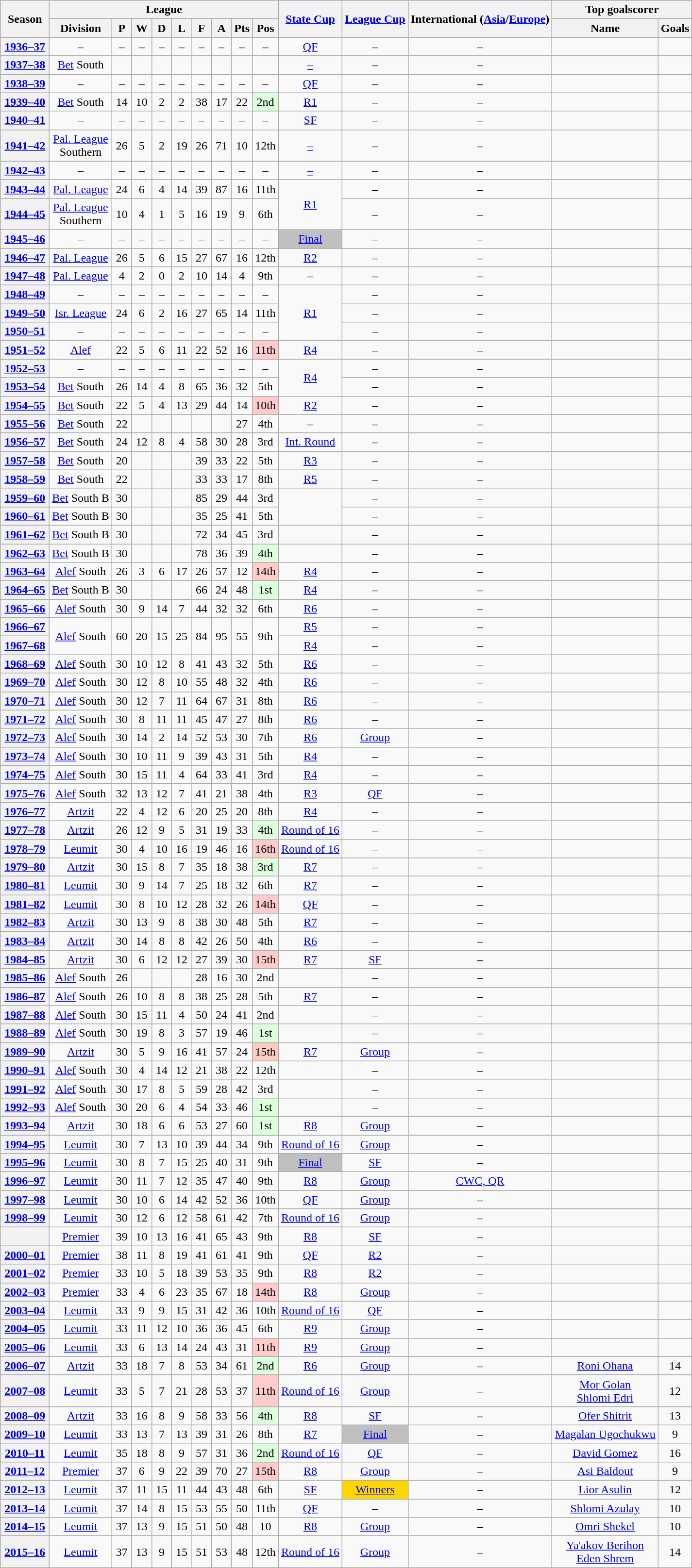<table class="wikitable" style="text-align: center">
<tr>
<th rowspan="2" width="60">Season</th>
<th colspan="9">League</th>
<th rowspan="2"><a href='#'>State Cup</a></th>
<th rowspan="2"><a href='#'>League Cup</a></th>
<th rowspan="2">International (<a href='#'>Asia</a>/<a href='#'>Europe</a>)</th>
<th colspan="2">Top goalscorer</th>
</tr>
<tr>
<th>Division</th>
<th width="20">P</th>
<th width="20">W</th>
<th width="20">D</th>
<th width="20">L</th>
<th width="20">F</th>
<th width="20">A</th>
<th width="20">Pts</th>
<th>Pos</th>
<th>Name</th>
<th>Goals</th>
</tr>
<tr>
<th><a href='#'>1936–37</a></th>
<td>–</td>
<td>–</td>
<td>–</td>
<td>–</td>
<td>–</td>
<td>–</td>
<td>–</td>
<td>–</td>
<td>–</td>
<td><a href='#'>QF</a></td>
<td>–</td>
<td>–</td>
<td></td>
<td></td>
</tr>
<tr>
<th><a href='#'>1937–38</a></th>
<td><a href='#'>Bet</a> South</td>
<td></td>
<td></td>
<td></td>
<td></td>
<td></td>
<td></td>
<td></td>
<td></td>
<td><a href='#'>–</a></td>
<td>–</td>
<td>–</td>
<td></td>
<td></td>
</tr>
<tr>
<th><a href='#'>1938–39</a></th>
<td>–</td>
<td>–</td>
<td>–</td>
<td>–</td>
<td>–</td>
<td>–</td>
<td>–</td>
<td>–</td>
<td>–</td>
<td><a href='#'>QF</a></td>
<td>–</td>
<td>–</td>
<td></td>
<td></td>
</tr>
<tr>
<th><a href='#'>1939–40</a></th>
<td><a href='#'>Bet</a> South</td>
<td>14</td>
<td>10</td>
<td>2</td>
<td>2</td>
<td>38</td>
<td>17</td>
<td>22</td>
<td bgcolor=ddffdd>2nd</td>
<td><a href='#'>R1</a></td>
<td>–</td>
<td>–</td>
<td></td>
<td></td>
</tr>
<tr>
<th><a href='#'>1940–41</a></th>
<td>–</td>
<td>–</td>
<td>–</td>
<td>–</td>
<td>–</td>
<td>–</td>
<td>–</td>
<td>–</td>
<td>–</td>
<td><a href='#'>SF</a></td>
<td>–</td>
<td>–</td>
<td></td>
<td></td>
</tr>
<tr>
<th><a href='#'>1941–42</a></th>
<td><a href='#'>Pal. League</a> <br>Southern<br></td>
<td>26</td>
<td>5</td>
<td>2</td>
<td>19</td>
<td>26</td>
<td>71</td>
<td>10</td>
<td>12th</td>
<td><a href='#'>–</a></td>
<td>–</td>
<td>–</td>
<td></td>
<td></td>
</tr>
<tr>
<th><a href='#'>1942–43</a></th>
<td>–</td>
<td>–</td>
<td>–</td>
<td>–</td>
<td>–</td>
<td>–</td>
<td>–</td>
<td>–</td>
<td>–</td>
<td><a href='#'>–</a></td>
<td>–</td>
<td>–</td>
<td></td>
<td></td>
</tr>
<tr>
<th><a href='#'>1943–44</a></th>
<td><a href='#'>Pal. League</a></td>
<td>24</td>
<td>6</td>
<td>4</td>
<td>14</td>
<td>39</td>
<td>87</td>
<td>16</td>
<td>11th</td>
<td rowspan=2><a href='#'>R1</a></td>
<td>–</td>
<td>–</td>
<td></td>
<td></td>
</tr>
<tr>
<th><a href='#'>1944–45</a></th>
<td><a href='#'>Pal. League</a> <br> Southern</td>
<td>10</td>
<td>4</td>
<td>1</td>
<td>5</td>
<td>16</td>
<td>19</td>
<td>9</td>
<td>6th</td>
<td>–</td>
<td>–</td>
<td></td>
<td></td>
</tr>
<tr>
<th><a href='#'>1945–46</a></th>
<td>–</td>
<td>–</td>
<td>–</td>
<td>–</td>
<td>–</td>
<td>–</td>
<td>–</td>
<td>–</td>
<td>–</td>
<td bgcolor=silver><a href='#'>Final</a></td>
<td>–</td>
<td>–</td>
<td></td>
<td></td>
</tr>
<tr>
<th><a href='#'>1946–47</a></th>
<td><a href='#'>Pal. League</a></td>
<td>26</td>
<td>5</td>
<td>6</td>
<td>15</td>
<td>27</td>
<td>67</td>
<td>16</td>
<td>12th</td>
<td><a href='#'>R2</a></td>
<td>–</td>
<td>–</td>
<td></td>
<td></td>
</tr>
<tr>
<th><a href='#'>1947–48</a></th>
<td><a href='#'>Pal. League</a> <br></td>
<td>4</td>
<td>2</td>
<td>0</td>
<td>2</td>
<td>10</td>
<td>14</td>
<td>4</td>
<td>9th</td>
<td>–</td>
<td>–</td>
<td>–</td>
<td></td>
<td></td>
</tr>
<tr>
<th><a href='#'>1948–49</a></th>
<td>–</td>
<td>–</td>
<td>–</td>
<td>–</td>
<td>–</td>
<td>–</td>
<td>–</td>
<td>–</td>
<td>–</td>
<td rowspan=3><a href='#'>R1</a></td>
<td>–</td>
<td>–</td>
<td></td>
<td></td>
</tr>
<tr>
<th><a href='#'>1949–50</a></th>
<td><a href='#'>Isr. League</a></td>
<td>24</td>
<td>6</td>
<td>2</td>
<td>16</td>
<td>27</td>
<td>65</td>
<td>14</td>
<td>11th</td>
<td>–</td>
<td>–</td>
<td></td>
<td></td>
</tr>
<tr>
<th><a href='#'>1950–51</a></th>
<td>–</td>
<td>–</td>
<td>–</td>
<td>–</td>
<td>–</td>
<td>–</td>
<td>–</td>
<td>–</td>
<td>–</td>
<td>–</td>
<td>–</td>
<td></td>
<td></td>
</tr>
<tr>
<th><a href='#'>1951–52</a></th>
<td><a href='#'>Alef</a></td>
<td>22</td>
<td>5</td>
<td>6</td>
<td>11</td>
<td>22</td>
<td>52</td>
<td>16</td>
<td bgcolor=ffcccc>11th</td>
<td><a href='#'>R4</a></td>
<td>–</td>
<td>–</td>
<td></td>
<td></td>
</tr>
<tr>
<th><a href='#'>1952–53</a></th>
<td>–</td>
<td>–</td>
<td>–</td>
<td>–</td>
<td>–</td>
<td>–</td>
<td>–</td>
<td>–</td>
<td>–</td>
<td rowspan=2><a href='#'>R4</a></td>
<td>–</td>
<td>–</td>
<td></td>
<td></td>
</tr>
<tr>
<th><a href='#'>1953–54</a></th>
<td><a href='#'>Bet</a> South</td>
<td>26</td>
<td>14</td>
<td>4</td>
<td>8</td>
<td>65</td>
<td>36</td>
<td>32</td>
<td>5th</td>
<td>–</td>
<td>–</td>
<td></td>
<td></td>
</tr>
<tr>
<th><a href='#'>1954–55</a></th>
<td><a href='#'>Bet</a> South</td>
<td>22</td>
<td>5</td>
<td>4</td>
<td>13</td>
<td>29</td>
<td>44</td>
<td>14</td>
<td bgcolor=ffcccc>10th</td>
<td><a href='#'>R2</a></td>
<td>–</td>
<td>–</td>
<td></td>
<td></td>
</tr>
<tr>
<th><a href='#'>1955–56</a></th>
<td><a href='#'>Bet</a> South</td>
<td>22</td>
<td></td>
<td></td>
<td></td>
<td></td>
<td></td>
<td>27</td>
<td>4th</td>
<td>–</td>
<td>–</td>
<td>–</td>
<td></td>
<td></td>
</tr>
<tr>
<th><a href='#'>1956–57</a></th>
<td><a href='#'>Bet</a> South</td>
<td>24</td>
<td>12</td>
<td>8</td>
<td>4</td>
<td>58</td>
<td>30</td>
<td>28</td>
<td>3rd</td>
<td><a href='#'>Int. Round</a></td>
<td>–</td>
<td>–</td>
<td></td>
<td></td>
</tr>
<tr>
<th><a href='#'>1957–58</a></th>
<td><a href='#'>Bet</a> South</td>
<td>20</td>
<td></td>
<td></td>
<td></td>
<td>39</td>
<td>33</td>
<td>22</td>
<td>5th</td>
<td><a href='#'>R3</a></td>
<td>–</td>
<td>–</td>
<td></td>
<td></td>
</tr>
<tr>
<th><a href='#'>1958–59</a></th>
<td><a href='#'>Bet</a> South</td>
<td>22</td>
<td></td>
<td></td>
<td></td>
<td>33</td>
<td>33</td>
<td>17</td>
<td>8th</td>
<td><a href='#'>R5</a></td>
<td>–</td>
<td>–</td>
<td></td>
<td></td>
</tr>
<tr>
<th><a href='#'>1959–60</a></th>
<td><a href='#'>Bet</a> South B</td>
<td>30</td>
<td></td>
<td></td>
<td></td>
<td>85</td>
<td>29</td>
<td>44</td>
<td>3rd</td>
<td rowspan=2><a href='#'></a></td>
<td>–</td>
<td>–</td>
<td></td>
<td></td>
</tr>
<tr>
<th><a href='#'>1960–61</a></th>
<td><a href='#'>Bet</a> South B</td>
<td>30</td>
<td></td>
<td></td>
<td></td>
<td>35</td>
<td>25</td>
<td>41</td>
<td>5th</td>
<td>–</td>
<td>–</td>
<td></td>
<td></td>
</tr>
<tr>
<th><a href='#'>1961–62</a></th>
<td><a href='#'>Bet</a> South B</td>
<td>30</td>
<td></td>
<td></td>
<td></td>
<td>72</td>
<td>34</td>
<td>45</td>
<td>3rd</td>
<td><a href='#'></a></td>
<td>–</td>
<td>–</td>
<td></td>
<td></td>
</tr>
<tr>
<th><a href='#'>1962–63</a></th>
<td><a href='#'>Bet</a> South B</td>
<td>30</td>
<td></td>
<td></td>
<td></td>
<td>78</td>
<td>36</td>
<td>39</td>
<td bgcolor=#ddffdd>4th</td>
<td><a href='#'></a></td>
<td>–</td>
<td>–</td>
<td></td>
<td></td>
</tr>
<tr>
<th><a href='#'>1963–64</a></th>
<td><a href='#'>Alef</a> South</td>
<td>26</td>
<td>3</td>
<td>6</td>
<td>17</td>
<td>26</td>
<td>57</td>
<td>12</td>
<td bgcolor=ffcccc>14th</td>
<td><a href='#'>R4</a></td>
<td>–</td>
<td>–</td>
<td></td>
<td></td>
</tr>
<tr>
<th><a href='#'>1964–65</a></th>
<td><a href='#'>Bet</a> South B</td>
<td>30</td>
<td></td>
<td></td>
<td></td>
<td>66</td>
<td>24</td>
<td>48</td>
<td bgcolor=ddffdd>1st</td>
<td><a href='#'>R4</a></td>
<td>–</td>
<td>–</td>
<td></td>
<td></td>
</tr>
<tr>
<th><a href='#'>1965–66</a></th>
<td><a href='#'>Alef</a> South</td>
<td>30</td>
<td>9</td>
<td>14</td>
<td>7</td>
<td>44</td>
<td>32</td>
<td>32</td>
<td>6th</td>
<td><a href='#'>R6</a></td>
<td>–</td>
<td>–</td>
<td></td>
<td></td>
</tr>
<tr>
<th><a href='#'>1966–67</a></th>
<td rowspan=2><a href='#'>Alef</a> South</td>
<td rowspan=2>60</td>
<td rowspan=2>20</td>
<td rowspan=2>15</td>
<td rowspan=2>25</td>
<td rowspan=2>84</td>
<td rowspan=2>95</td>
<td rowspan=2>55</td>
<td rowspan=2>9th</td>
<td><a href='#'>R5</a></td>
<td>–</td>
<td>–</td>
<td></td>
<td></td>
</tr>
<tr>
<th><a href='#'>1967–68</a></th>
<td><a href='#'>R4</a></td>
<td>–</td>
<td>–</td>
<td></td>
<td></td>
</tr>
<tr>
<th><a href='#'>1968–69</a></th>
<td><a href='#'>Alef</a> South</td>
<td>30</td>
<td>10</td>
<td>12</td>
<td>8</td>
<td>41</td>
<td>43</td>
<td>32</td>
<td>5th</td>
<td><a href='#'>R6</a></td>
<td>–</td>
<td>–</td>
<td></td>
<td></td>
</tr>
<tr>
<th><a href='#'>1969–70</a></th>
<td><a href='#'>Alef</a> South</td>
<td>30</td>
<td>12</td>
<td>8</td>
<td>10</td>
<td>55</td>
<td>48</td>
<td>32</td>
<td>4th</td>
<td><a href='#'>R6</a></td>
<td>–</td>
<td>–</td>
<td></td>
<td></td>
</tr>
<tr>
<th><a href='#'>1970–71</a></th>
<td><a href='#'>Alef</a> South</td>
<td>30</td>
<td>12</td>
<td>7</td>
<td>11</td>
<td>64</td>
<td>67</td>
<td>31</td>
<td>8th</td>
<td><a href='#'>R6</a></td>
<td>–</td>
<td>–</td>
<td></td>
<td></td>
</tr>
<tr>
<th><a href='#'>1971–72</a></th>
<td><a href='#'>Alef</a> South</td>
<td>30</td>
<td>8</td>
<td>11</td>
<td>11</td>
<td>45</td>
<td>47</td>
<td>27</td>
<td>8th</td>
<td><a href='#'>R6</a></td>
<td>–</td>
<td>–</td>
<td></td>
<td></td>
</tr>
<tr>
<th><a href='#'>1972–73</a></th>
<td><a href='#'>Alef</a> South</td>
<td>30</td>
<td>14</td>
<td>2</td>
<td>14</td>
<td>52</td>
<td>53</td>
<td>30</td>
<td>7th</td>
<td><a href='#'>R6</a></td>
<td><a href='#'>Group</a></td>
<td>–</td>
<td></td>
<td></td>
</tr>
<tr>
<th><a href='#'>1973–74</a></th>
<td><a href='#'>Alef</a> South</td>
<td>30</td>
<td>10</td>
<td>11</td>
<td>9</td>
<td>39</td>
<td>43</td>
<td>31</td>
<td>5th</td>
<td><a href='#'>R4</a></td>
<td>–</td>
<td>–</td>
<td></td>
<td></td>
</tr>
<tr>
<th><a href='#'>1974–75</a></th>
<td><a href='#'>Alef</a> South</td>
<td>30</td>
<td>15</td>
<td>11</td>
<td>4</td>
<td>64</td>
<td>33</td>
<td>41</td>
<td>3rd</td>
<td><a href='#'>R4</a></td>
<td>–</td>
<td>–</td>
<td></td>
<td></td>
</tr>
<tr>
<th><a href='#'>1975–76</a></th>
<td><a href='#'>Alef</a> South</td>
<td>32</td>
<td>13</td>
<td>12</td>
<td>7</td>
<td>41</td>
<td>21</td>
<td>38</td>
<td>4th</td>
<td><a href='#'>R3</a></td>
<td><a href='#'>QF</a></td>
<td>–</td>
<td></td>
<td></td>
</tr>
<tr>
<th><a href='#'>1976–77</a></th>
<td><a href='#'>Artzit</a></td>
<td>22</td>
<td>4</td>
<td>12</td>
<td>6</td>
<td>20</td>
<td>25</td>
<td>20</td>
<td>8th</td>
<td><a href='#'>R4</a></td>
<td>–</td>
<td>–</td>
<td></td>
<td></td>
</tr>
<tr>
<th><a href='#'>1977–78</a></th>
<td><a href='#'>Artzit</a></td>
<td>26</td>
<td>12</td>
<td>9</td>
<td>5</td>
<td>31</td>
<td>19</td>
<td>33</td>
<td bgcolor=ddffdd>4th</td>
<td><a href='#'>Round of 16</a></td>
<td>–</td>
<td>–</td>
<td></td>
<td></td>
</tr>
<tr>
<th><a href='#'>1978–79</a></th>
<td><a href='#'>Leumit</a></td>
<td>30</td>
<td>4</td>
<td>10</td>
<td>16</td>
<td>19</td>
<td>46</td>
<td>16</td>
<td bgcolor=#ffcccc>16th</td>
<td><a href='#'>Round of 16</a></td>
<td>–</td>
<td>–</td>
<td></td>
<td></td>
</tr>
<tr>
<th><a href='#'>1979–80</a></th>
<td><a href='#'>Artzit</a></td>
<td>30</td>
<td>15</td>
<td>8</td>
<td>7</td>
<td>35</td>
<td>18</td>
<td>38</td>
<td bgcolor=ddffdd>3rd</td>
<td><a href='#'>R7</a></td>
<td>–</td>
<td>–</td>
<td></td>
<td></td>
</tr>
<tr>
<th><a href='#'>1980–81</a></th>
<td><a href='#'>Leumit</a></td>
<td>30</td>
<td>9</td>
<td>14</td>
<td>7</td>
<td>25</td>
<td>18</td>
<td>32</td>
<td>6th</td>
<td><a href='#'>R7</a></td>
<td>–</td>
<td>–</td>
<td></td>
<td></td>
</tr>
<tr>
<th><a href='#'>1981–82</a></th>
<td><a href='#'>Leumit</a></td>
<td>30</td>
<td>8</td>
<td>10</td>
<td>12</td>
<td>28</td>
<td>32</td>
<td>26</td>
<td bgcolor=ffcccc>14th</td>
<td><a href='#'>QF</a></td>
<td>–</td>
<td>–</td>
<td></td>
<td></td>
</tr>
<tr>
<th><a href='#'>1982–83</a></th>
<td><a href='#'>Artzit</a></td>
<td>30</td>
<td>13</td>
<td>9</td>
<td>8</td>
<td>38</td>
<td>30</td>
<td>48</td>
<td>5th</td>
<td><a href='#'>R7</a></td>
<td>–</td>
<td>–</td>
<td></td>
<td></td>
</tr>
<tr>
<th><a href='#'>1983–84</a></th>
<td><a href='#'>Artzit</a></td>
<td>30</td>
<td>14</td>
<td>8</td>
<td>8</td>
<td>42</td>
<td>26</td>
<td>50</td>
<td>4th</td>
<td><a href='#'>R6</a></td>
<td>–</td>
<td>–</td>
<td></td>
<td></td>
</tr>
<tr>
<th><a href='#'>1984–85</a></th>
<td><a href='#'>Artzit</a></td>
<td>30</td>
<td>6</td>
<td>12</td>
<td>12</td>
<td>27</td>
<td>39</td>
<td>30</td>
<td bgcolor=ffcccc>15th</td>
<td><a href='#'>R7</a></td>
<td><a href='#'>SF</a></td>
<td>–</td>
<td></td>
<td></td>
</tr>
<tr>
<th><a href='#'>1985–86</a></th>
<td><a href='#'>Alef</a> South</td>
<td>26</td>
<td></td>
<td></td>
<td></td>
<td>28</td>
<td>16</td>
<td>30</td>
<td>2nd</td>
<td><a href='#'></a></td>
<td>–</td>
<td>–</td>
<td></td>
<td></td>
</tr>
<tr>
<th><a href='#'>1986–87</a></th>
<td><a href='#'>Alef</a> South</td>
<td>26</td>
<td>10</td>
<td>8</td>
<td>8</td>
<td>38</td>
<td>25</td>
<td>28</td>
<td>5th</td>
<td><a href='#'>R7</a></td>
<td>–</td>
<td>–</td>
<td></td>
<td></td>
</tr>
<tr>
<th><a href='#'>1987–88</a></th>
<td><a href='#'>Alef</a> South</td>
<td>30</td>
<td>15</td>
<td>11</td>
<td>4</td>
<td>50</td>
<td>24</td>
<td>41</td>
<td>2nd</td>
<td><a href='#'></a></td>
<td>–</td>
<td>–</td>
<td></td>
<td></td>
</tr>
<tr>
<th><a href='#'>1988–89</a></th>
<td><a href='#'>Alef</a> South</td>
<td>30</td>
<td>19</td>
<td>8</td>
<td>3</td>
<td>57</td>
<td>19</td>
<td>46</td>
<td bgcolor=ddffdd>1st</td>
<td><a href='#'></a></td>
<td>–</td>
<td>–</td>
<td></td>
<td></td>
</tr>
<tr>
<th><a href='#'>1989–90</a></th>
<td><a href='#'>Artzit</a></td>
<td>30</td>
<td>5</td>
<td>9</td>
<td>16</td>
<td>41</td>
<td>57</td>
<td>24</td>
<td bgcolor=ffccc>15th</td>
<td><a href='#'>R7</a></td>
<td><a href='#'>Group</a></td>
<td>–</td>
<td></td>
<td></td>
</tr>
<tr>
<th><a href='#'>1990–91</a></th>
<td><a href='#'>Alef</a> South</td>
<td>30</td>
<td>4</td>
<td>14</td>
<td>12</td>
<td>21</td>
<td>38</td>
<td>22</td>
<td>12th</td>
<td><a href='#'></a></td>
<td>–</td>
<td>–</td>
<td></td>
<td></td>
</tr>
<tr>
<th><a href='#'>1991–92</a></th>
<td><a href='#'>Alef</a> South</td>
<td>30</td>
<td>17</td>
<td>8</td>
<td>5</td>
<td>59</td>
<td>28</td>
<td>42</td>
<td>3rd</td>
<td><a href='#'></a></td>
<td>–</td>
<td>–</td>
<td></td>
<td></td>
</tr>
<tr>
<th><a href='#'>1992–93</a></th>
<td><a href='#'>Alef</a> South</td>
<td>30</td>
<td>20</td>
<td>6</td>
<td>4</td>
<td>54</td>
<td>33</td>
<td>46</td>
<td bgcolor=ddffdd>1st</td>
<td><a href='#'></a></td>
<td>–</td>
<td>–</td>
<td></td>
<td></td>
</tr>
<tr>
<th><a href='#'>1993–94</a></th>
<td><a href='#'>Artzit</a></td>
<td>30</td>
<td>18</td>
<td>6</td>
<td>6</td>
<td>53</td>
<td>27</td>
<td>60</td>
<td bgcolor=ddffdd>1st</td>
<td><a href='#'>R8</a></td>
<td><a href='#'>Group</a></td>
<td>–</td>
<td></td>
<td></td>
</tr>
<tr>
<th><a href='#'>1994–95</a></th>
<td><a href='#'>Leumit</a></td>
<td>30</td>
<td>7</td>
<td>13</td>
<td>10</td>
<td>39</td>
<td>44</td>
<td>34</td>
<td>9th</td>
<td><a href='#'>Round of 16</a></td>
<td><a href='#'>Group</a></td>
<td>–</td>
<td></td>
<td></td>
</tr>
<tr>
<th><a href='#'>1995–96</a></th>
<td><a href='#'>Leumit</a></td>
<td>30</td>
<td>8</td>
<td>7</td>
<td>15</td>
<td>25</td>
<td>40</td>
<td>31</td>
<td>9th</td>
<td bgcolor=silver><a href='#'>Final</a></td>
<td><a href='#'>SF</a></td>
<td>–</td>
<td></td>
<td></td>
</tr>
<tr>
<th><a href='#'>1996–97</a></th>
<td><a href='#'>Leumit</a></td>
<td>30</td>
<td>11</td>
<td>7</td>
<td>12</td>
<td>35</td>
<td>47</td>
<td>40</td>
<td>9th</td>
<td><a href='#'>R8</a></td>
<td><a href='#'>Group</a></td>
<td><a href='#'>CWC, QR</a></td>
<td></td>
<td></td>
</tr>
<tr>
<th><a href='#'>1997–98</a></th>
<td><a href='#'>Leumit</a></td>
<td>30</td>
<td>10</td>
<td>6</td>
<td>14</td>
<td>42</td>
<td>52</td>
<td>36</td>
<td>10th</td>
<td><a href='#'>QF</a></td>
<td><a href='#'>Group</a></td>
<td>–</td>
<td></td>
<td></td>
</tr>
<tr>
<th><a href='#'>1998–99</a></th>
<td><a href='#'>Leumit</a></td>
<td>30</td>
<td>12</td>
<td>6</td>
<td>12</td>
<td>58</td>
<td>61</td>
<td>42</td>
<td>7th</td>
<td><a href='#'>Round of 16</a></td>
<td><a href='#'>Group</a></td>
<td>–</td>
<td></td>
<td></td>
</tr>
<tr>
<th></th>
<td><a href='#'>Premier</a></td>
<td>39</td>
<td>10</td>
<td>13</td>
<td>16</td>
<td>41</td>
<td>65</td>
<td>43</td>
<td>9th</td>
<td><a href='#'>R8</a></td>
<td><a href='#'>SF</a></td>
<td>–</td>
<td></td>
<td></td>
</tr>
<tr>
<th><a href='#'>2000–01</a></th>
<td><a href='#'>Premier</a></td>
<td>38</td>
<td>11</td>
<td>8</td>
<td>19</td>
<td>41</td>
<td>61</td>
<td>41</td>
<td>9th</td>
<td><a href='#'>QF</a></td>
<td><a href='#'>R2</a></td>
<td>–</td>
<td></td>
<td></td>
</tr>
<tr>
<th><a href='#'>2001–02</a></th>
<td><a href='#'>Premier</a></td>
<td>33</td>
<td>10</td>
<td>5</td>
<td>18</td>
<td>39</td>
<td>53</td>
<td>35</td>
<td>9th</td>
<td><a href='#'>R8</a></td>
<td><a href='#'>R2</a></td>
<td>–</td>
<td></td>
<td></td>
</tr>
<tr>
<th><a href='#'>2002–03</a></th>
<td><a href='#'>Premier</a></td>
<td>33</td>
<td>4</td>
<td>6</td>
<td>23</td>
<td>35</td>
<td>67</td>
<td>18</td>
<td bgcolor=ffcccc>14th</td>
<td><a href='#'>R8</a></td>
<td><a href='#'>Group</a></td>
<td>–</td>
<td></td>
<td></td>
</tr>
<tr>
<th><a href='#'>2003–04</a></th>
<td><a href='#'>Leumit</a></td>
<td>33</td>
<td>9</td>
<td>9</td>
<td>15</td>
<td>31</td>
<td>42</td>
<td>36</td>
<td>10th</td>
<td><a href='#'>Round of 16</a></td>
<td><a href='#'>QF</a></td>
<td>–</td>
<td></td>
<td></td>
</tr>
<tr>
<th><a href='#'>2004–05</a></th>
<td><a href='#'>Leumit</a></td>
<td>33</td>
<td>11</td>
<td>12</td>
<td>10</td>
<td>36</td>
<td>36</td>
<td>45</td>
<td>6th</td>
<td><a href='#'>R9</a></td>
<td><a href='#'>Group</a></td>
<td>–</td>
<td></td>
<td></td>
</tr>
<tr>
<th><a href='#'>2005–06</a></th>
<td><a href='#'>Leumit</a></td>
<td>33</td>
<td>6</td>
<td>13</td>
<td>14</td>
<td>24</td>
<td>43</td>
<td>31</td>
<td bgcolor=ffcccc>11th</td>
<td><a href='#'>R9</a></td>
<td><a href='#'>Group</a></td>
<td>–</td>
<td></td>
<td></td>
</tr>
<tr>
<th><a href='#'>2006–07</a></th>
<td><a href='#'>Artzit</a></td>
<td>33</td>
<td>18</td>
<td>7</td>
<td>8</td>
<td>53</td>
<td>34</td>
<td>61</td>
<td bgcolor=ddffdd>2nd</td>
<td><a href='#'>R6</a></td>
<td><a href='#'>Group</a></td>
<td>–</td>
<td><a href='#'>Roni Ohana</a></td>
<td>14</td>
</tr>
<tr>
<th><a href='#'>2007–08</a></th>
<td><a href='#'>Leumit</a></td>
<td>33</td>
<td>5</td>
<td>7</td>
<td>21</td>
<td>28</td>
<td>53</td>
<td>37</td>
<td bgcolor=ffcccc>11th</td>
<td><a href='#'>Round of 16</a></td>
<td><a href='#'>Group</a></td>
<td>–</td>
<td><a href='#'>Mor Golan</a><br><a href='#'>Shlomi Edri</a></td>
<td>12</td>
</tr>
<tr>
<th><a href='#'>2008–09</a></th>
<td><a href='#'>Artzit</a></td>
<td>33</td>
<td>16</td>
<td>8</td>
<td>9</td>
<td>58</td>
<td>33</td>
<td>56</td>
<td bgcolor=ddffdd>4th</td>
<td><a href='#'>R8</a></td>
<td><a href='#'>SF</a></td>
<td>–</td>
<td><a href='#'>Ofer Shitrit</a></td>
<td>13</td>
</tr>
<tr>
<th><a href='#'>2009–10</a></th>
<td><a href='#'>Leumit</a></td>
<td>33</td>
<td>13</td>
<td>7</td>
<td>13</td>
<td>39</td>
<td>31</td>
<td>26</td>
<td>8th</td>
<td><a href='#'>R7</a></td>
<td bgcolor=silver><a href='#'>Final</a></td>
<td>–</td>
<td><a href='#'>Magalan Ugochukwu</a></td>
<td>9</td>
</tr>
<tr>
<th><a href='#'>2010–11</a></th>
<td><a href='#'>Leumit</a></td>
<td>35</td>
<td>18</td>
<td>8</td>
<td>9</td>
<td>57</td>
<td>31</td>
<td>36<br></td>
<td bgcolor=ddffdd>2nd</td>
<td><a href='#'>Round of 16</a></td>
<td><a href='#'>QF</a></td>
<td>–</td>
<td><a href='#'>David Gomez</a></td>
<td>16</td>
</tr>
<tr>
<th><a href='#'>2011–12</a></th>
<td><a href='#'>Premier</a></td>
<td>37</td>
<td>6</td>
<td>9</td>
<td>22</td>
<td>39</td>
<td>70</td>
<td>27</td>
<td bgcolor=ffcccc>15th</td>
<td><a href='#'>R8</a></td>
<td><a href='#'>Group</a></td>
<td>–</td>
<td><a href='#'>Asi Baldout</a></td>
<td>9</td>
</tr>
<tr>
<th><a href='#'>2012–13</a></th>
<td><a href='#'>Leumit</a></td>
<td>37</td>
<td>11</td>
<td>15</td>
<td>11</td>
<td>44</td>
<td>43</td>
<td>48</td>
<td>6th</td>
<td><a href='#'>SF</a></td>
<td bgcolor=gold><a href='#'>Winners</a></td>
<td>–</td>
<td><a href='#'>Lior Asulin</a></td>
<td>12</td>
</tr>
<tr>
<th><a href='#'>2013–14</a></th>
<td><a href='#'>Leumit</a></td>
<td>37</td>
<td>14</td>
<td>8</td>
<td>15</td>
<td>53</td>
<td>55</td>
<td>50</td>
<td>11th</td>
<td><a href='#'>QF</a></td>
<td>–</td>
<td>–</td>
<td><a href='#'>Shlomi Azulay</a></td>
<td>10</td>
</tr>
<tr>
<th><a href='#'>2014–15</a></th>
<td><a href='#'>Leumit</a></td>
<td>37</td>
<td>13</td>
<td>9</td>
<td>15</td>
<td>51</td>
<td>50</td>
<td>48</td>
<td>10</td>
<td><a href='#'>R8</a></td>
<td><a href='#'>Group</a></td>
<td>–</td>
<td><a href='#'>Omri Shekel</a></td>
<td>10</td>
</tr>
<tr>
<th><a href='#'>2015–16</a></th>
<td><a href='#'>Leumit</a></td>
<td>37</td>
<td>13</td>
<td>9</td>
<td>15</td>
<td>51</td>
<td>53</td>
<td>48</td>
<td>12th</td>
<td><a href='#'>Round of 16</a></td>
<td><a href='#'>Group</a></td>
<td>–</td>
<td><a href='#'>Ya'akov Berihon</a><br><a href='#'>Eden Shrem</a></td>
<td>14</td>
</tr>
</table>
